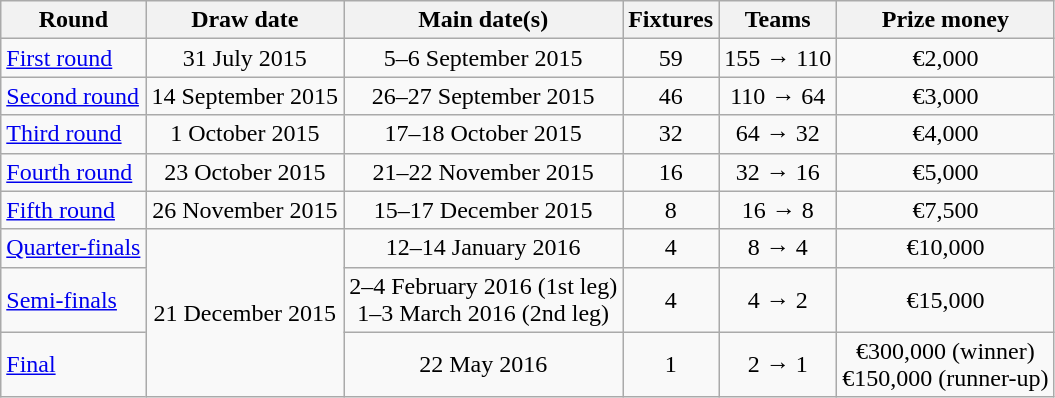<table class="wikitable" style="text-align:center;">
<tr>
<th>Round</th>
<th>Draw date</th>
<th>Main date(s)</th>
<th>Fixtures</th>
<th>Teams</th>
<th>Prize money</th>
</tr>
<tr>
<td style="text-align:left;"><a href='#'>First round</a></td>
<td>31 July 2015</td>
<td>5–6 September 2015</td>
<td>59</td>
<td>155 → 110</td>
<td>€2,000</td>
</tr>
<tr>
<td style="text-align:left;"><a href='#'>Second round</a></td>
<td>14 September 2015</td>
<td>26–27 September 2015</td>
<td>46</td>
<td>110 → 64</td>
<td>€3,000</td>
</tr>
<tr>
<td style="text-align:left;"><a href='#'>Third round</a></td>
<td>1 October 2015</td>
<td>17–18 October 2015</td>
<td>32</td>
<td>64 → 32</td>
<td>€4,000</td>
</tr>
<tr>
<td style="text-align:left;"><a href='#'>Fourth round</a></td>
<td>23 October 2015</td>
<td>21–22 November 2015</td>
<td>16</td>
<td>32 → 16</td>
<td>€5,000</td>
</tr>
<tr>
<td style="text-align:left;"><a href='#'>Fifth round</a></td>
<td>26 November 2015</td>
<td>15–17 December 2015</td>
<td>8</td>
<td>16 → 8</td>
<td>€7,500</td>
</tr>
<tr>
<td style="text-align:left;"><a href='#'>Quarter-finals</a></td>
<td rowspan="3">21 December 2015</td>
<td>12–14 January 2016</td>
<td>4</td>
<td>8 → 4</td>
<td>€10,000</td>
</tr>
<tr>
<td style="text-align:left;"><a href='#'>Semi-finals</a></td>
<td>2–4 February 2016 (1st leg)<br> 1–3 March 2016 (2nd leg)</td>
<td>4</td>
<td>4 → 2</td>
<td>€15,000</td>
</tr>
<tr>
<td style="text-align:left;"><a href='#'>Final</a></td>
<td>22 May 2016</td>
<td>1</td>
<td>2 → 1</td>
<td>€300,000 (winner)<br>€150,000 (runner-up)</td>
</tr>
</table>
